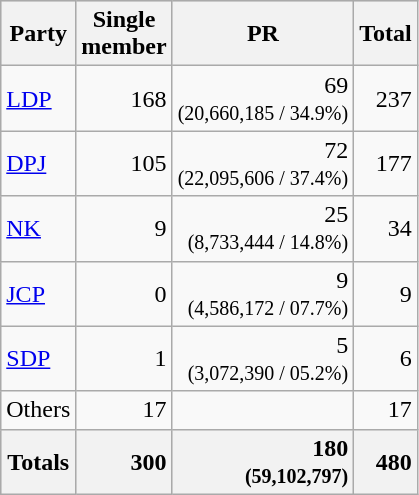<table class="wikitable">
<tr style="background:lightgrey;">
<th>Party</th>
<th>Single<br>member</th>
<th>PR</th>
<th>Total</th>
</tr>
<tr>
<td><a href='#'>LDP</a></td>
<td style="text-align:right;">168</td>
<td style="text-align:right;">69<br><small>(20,660,185 / 34.9%)</small></td>
<td style="text-align:right;">237</td>
</tr>
<tr>
<td><a href='#'>DPJ</a></td>
<td style="text-align:right;">105</td>
<td style="text-align:right;">72<br><small>(22,095,606 / 37.4%)</small></td>
<td style="text-align:right;">177</td>
</tr>
<tr>
<td><a href='#'>NK</a></td>
<td style="text-align:right;">9</td>
<td style="text-align:right;">25<br><small>(8,733,444 / 14.8%)</small></td>
<td style="text-align:right;">34</td>
</tr>
<tr>
<td><a href='#'>JCP</a></td>
<td style="text-align:right;">0</td>
<td style="text-align:right;">9<br><small>(4,586,172 / 07.7%)</small></td>
<td style="text-align:right;">9</td>
</tr>
<tr>
<td><a href='#'>SDP</a></td>
<td style="text-align:right;">1</td>
<td style="text-align:right;">5<br><small>(3,072,390 / 05.2%)</small></td>
<td style="text-align:right;">6</td>
</tr>
<tr>
<td>Others</td>
<td style="text-align:right;">17</td>
<td></td>
<td style="text-align:right;">17</td>
</tr>
<tr style="background:lightgrey;">
<th><strong>Totals</strong></th>
<th style="text-align:right;">300</th>
<th style="text-align:right;">180<br><small>(59,102,797)</small></th>
<th style="text-align:right;">480</th>
</tr>
</table>
